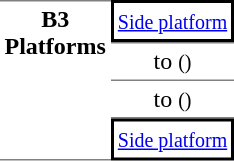<table table border=0 cellspacing=0 cellpadding=3>
<tr>
<td style="border-bottom:solid 1px gray; border-top:solid 1px gray;text-align:center" rowspan="4" valign=top><strong>B3<br>Platforms</strong></td>
<td style="border-right:solid 2px black;border-left:solid 2px black;border-top:solid 2px black;border-bottom:solid 2px black;text-align:center;" colspan=2><small><a href='#'>Side platform</a></small></td>
</tr>
<tr>
<td style="border-bottom:solid 1px gray; border-top:solid 1px gray;text-align:center;">  to  <small>()</small></td>
</tr>
<tr>
<td style="border-bottom:solid 1px gray;text-align:center;"> to  <small>()</small> </td>
</tr>
<tr>
<td style="border-right:solid 2px black;border-left:solid 2px black;border-top:solid 2px black;border-bottom:solid 2px black;text-align:center;" colspan=2><small><a href='#'>Side platform</a></small></td>
</tr>
</table>
